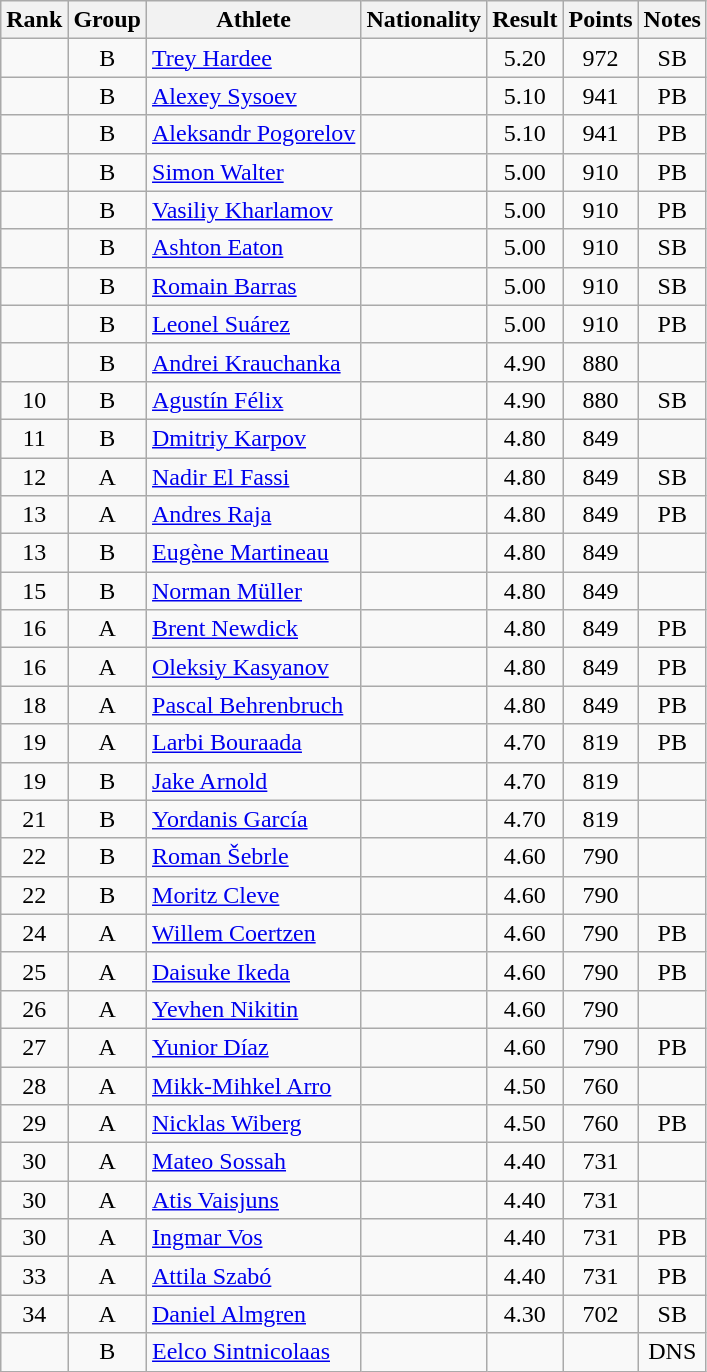<table class="wikitable sortable" style="text-align:center">
<tr>
<th>Rank</th>
<th>Group</th>
<th>Athlete</th>
<th>Nationality</th>
<th>Result</th>
<th>Points</th>
<th>Notes</th>
</tr>
<tr>
<td></td>
<td>B</td>
<td align=left><a href='#'>Trey Hardee</a></td>
<td align=left></td>
<td>5.20</td>
<td>972</td>
<td>SB</td>
</tr>
<tr>
<td></td>
<td>B</td>
<td align=left><a href='#'>Alexey Sysoev</a></td>
<td align=left></td>
<td>5.10</td>
<td>941</td>
<td>PB</td>
</tr>
<tr>
<td></td>
<td>B</td>
<td align=left><a href='#'>Aleksandr Pogorelov</a></td>
<td align=left></td>
<td>5.10</td>
<td>941</td>
<td>PB</td>
</tr>
<tr>
<td></td>
<td>B</td>
<td align=left><a href='#'>Simon Walter</a></td>
<td align=left></td>
<td>5.00</td>
<td>910</td>
<td>PB</td>
</tr>
<tr>
<td></td>
<td>B</td>
<td align=left><a href='#'>Vasiliy Kharlamov</a></td>
<td align=left></td>
<td>5.00</td>
<td>910</td>
<td>PB</td>
</tr>
<tr>
<td></td>
<td>B</td>
<td align=left><a href='#'>Ashton Eaton</a></td>
<td align=left></td>
<td>5.00</td>
<td>910</td>
<td>SB</td>
</tr>
<tr>
<td></td>
<td>B</td>
<td align=left><a href='#'>Romain Barras</a></td>
<td align=left></td>
<td>5.00</td>
<td>910</td>
<td>SB</td>
</tr>
<tr>
<td></td>
<td>B</td>
<td align=left><a href='#'>Leonel Suárez</a></td>
<td align=left></td>
<td>5.00</td>
<td>910</td>
<td>PB</td>
</tr>
<tr>
<td></td>
<td>B</td>
<td align=left><a href='#'>Andrei Krauchanka</a></td>
<td align=left></td>
<td>4.90</td>
<td>880</td>
<td></td>
</tr>
<tr>
<td>10</td>
<td>B</td>
<td align=left><a href='#'>Agustín Félix</a></td>
<td align=left></td>
<td>4.90</td>
<td>880</td>
<td>SB</td>
</tr>
<tr>
<td>11</td>
<td>B</td>
<td align=left><a href='#'>Dmitriy Karpov</a></td>
<td align=left></td>
<td>4.80</td>
<td>849</td>
<td></td>
</tr>
<tr>
<td>12</td>
<td>A</td>
<td align=left><a href='#'>Nadir El Fassi</a></td>
<td align=left></td>
<td>4.80</td>
<td>849</td>
<td>SB</td>
</tr>
<tr>
<td>13</td>
<td>A</td>
<td align=left><a href='#'>Andres Raja</a></td>
<td align=left></td>
<td>4.80</td>
<td>849</td>
<td>PB</td>
</tr>
<tr>
<td>13</td>
<td>B</td>
<td align=left><a href='#'>Eugène Martineau</a></td>
<td align=left></td>
<td>4.80</td>
<td>849</td>
<td></td>
</tr>
<tr>
<td>15</td>
<td>B</td>
<td align=left><a href='#'>Norman Müller</a></td>
<td align=left></td>
<td>4.80</td>
<td>849</td>
<td></td>
</tr>
<tr>
<td>16</td>
<td>A</td>
<td align=left><a href='#'>Brent Newdick</a></td>
<td align=left></td>
<td>4.80</td>
<td>849</td>
<td>PB</td>
</tr>
<tr>
<td>16</td>
<td>A</td>
<td align=left><a href='#'>Oleksiy Kasyanov</a></td>
<td align=left></td>
<td>4.80</td>
<td>849</td>
<td>PB</td>
</tr>
<tr>
<td>18</td>
<td>A</td>
<td align=left><a href='#'>Pascal Behrenbruch</a></td>
<td align=left></td>
<td>4.80</td>
<td>849</td>
<td>PB</td>
</tr>
<tr>
<td>19</td>
<td>A</td>
<td align=left><a href='#'>Larbi Bouraada</a></td>
<td align=left></td>
<td>4.70</td>
<td>819</td>
<td>PB</td>
</tr>
<tr>
<td>19</td>
<td>B</td>
<td align=left><a href='#'>Jake Arnold</a></td>
<td align=left></td>
<td>4.70</td>
<td>819</td>
<td></td>
</tr>
<tr>
<td>21</td>
<td>B</td>
<td align=left><a href='#'>Yordanis García</a></td>
<td align=left></td>
<td>4.70</td>
<td>819</td>
<td></td>
</tr>
<tr>
<td>22</td>
<td>B</td>
<td align=left><a href='#'>Roman Šebrle</a></td>
<td align=left></td>
<td>4.60</td>
<td>790</td>
<td></td>
</tr>
<tr>
<td>22</td>
<td>B</td>
<td align=left><a href='#'>Moritz Cleve</a></td>
<td align=left></td>
<td>4.60</td>
<td>790</td>
<td></td>
</tr>
<tr>
<td>24</td>
<td>A</td>
<td align=left><a href='#'>Willem Coertzen</a></td>
<td align=left></td>
<td>4.60</td>
<td>790</td>
<td>PB</td>
</tr>
<tr>
<td>25</td>
<td>A</td>
<td align=left><a href='#'>Daisuke Ikeda</a></td>
<td align=left></td>
<td>4.60</td>
<td>790</td>
<td>PB</td>
</tr>
<tr>
<td>26</td>
<td>A</td>
<td align=left><a href='#'>Yevhen Nikitin</a></td>
<td align=left></td>
<td>4.60</td>
<td>790</td>
<td></td>
</tr>
<tr>
<td>27</td>
<td>A</td>
<td align=left><a href='#'>Yunior Díaz</a></td>
<td align=left></td>
<td>4.60</td>
<td>790</td>
<td>PB</td>
</tr>
<tr>
<td>28</td>
<td>A</td>
<td align=left><a href='#'>Mikk-Mihkel Arro</a></td>
<td align=left></td>
<td>4.50</td>
<td>760</td>
<td></td>
</tr>
<tr>
<td>29</td>
<td>A</td>
<td align=left><a href='#'>Nicklas Wiberg</a></td>
<td align=left></td>
<td>4.50</td>
<td>760</td>
<td>PB</td>
</tr>
<tr>
<td>30</td>
<td>A</td>
<td align=left><a href='#'>Mateo Sossah</a></td>
<td align=left></td>
<td>4.40</td>
<td>731</td>
<td></td>
</tr>
<tr>
<td>30</td>
<td>A</td>
<td align=left><a href='#'>Atis Vaisjuns</a></td>
<td align=left></td>
<td>4.40</td>
<td>731</td>
<td></td>
</tr>
<tr>
<td>30</td>
<td>A</td>
<td align=left><a href='#'>Ingmar Vos</a></td>
<td align=left></td>
<td>4.40</td>
<td>731</td>
<td>PB</td>
</tr>
<tr>
<td>33</td>
<td>A</td>
<td align=left><a href='#'>Attila Szabó</a></td>
<td align=left></td>
<td>4.40</td>
<td>731</td>
<td>PB</td>
</tr>
<tr>
<td>34</td>
<td>A</td>
<td align=left><a href='#'>Daniel Almgren</a></td>
<td align=left></td>
<td>4.30</td>
<td>702</td>
<td>SB</td>
</tr>
<tr>
<td></td>
<td>B</td>
<td align=left><a href='#'>Eelco Sintnicolaas</a></td>
<td align=left></td>
<td></td>
<td></td>
<td>DNS</td>
</tr>
</table>
